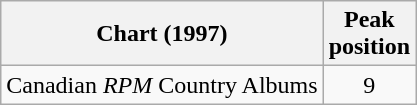<table class="wikitable">
<tr>
<th>Chart (1997)</th>
<th>Peak<br>position</th>
</tr>
<tr>
<td>Canadian <em>RPM</em> Country Albums</td>
<td align="center">9</td>
</tr>
</table>
